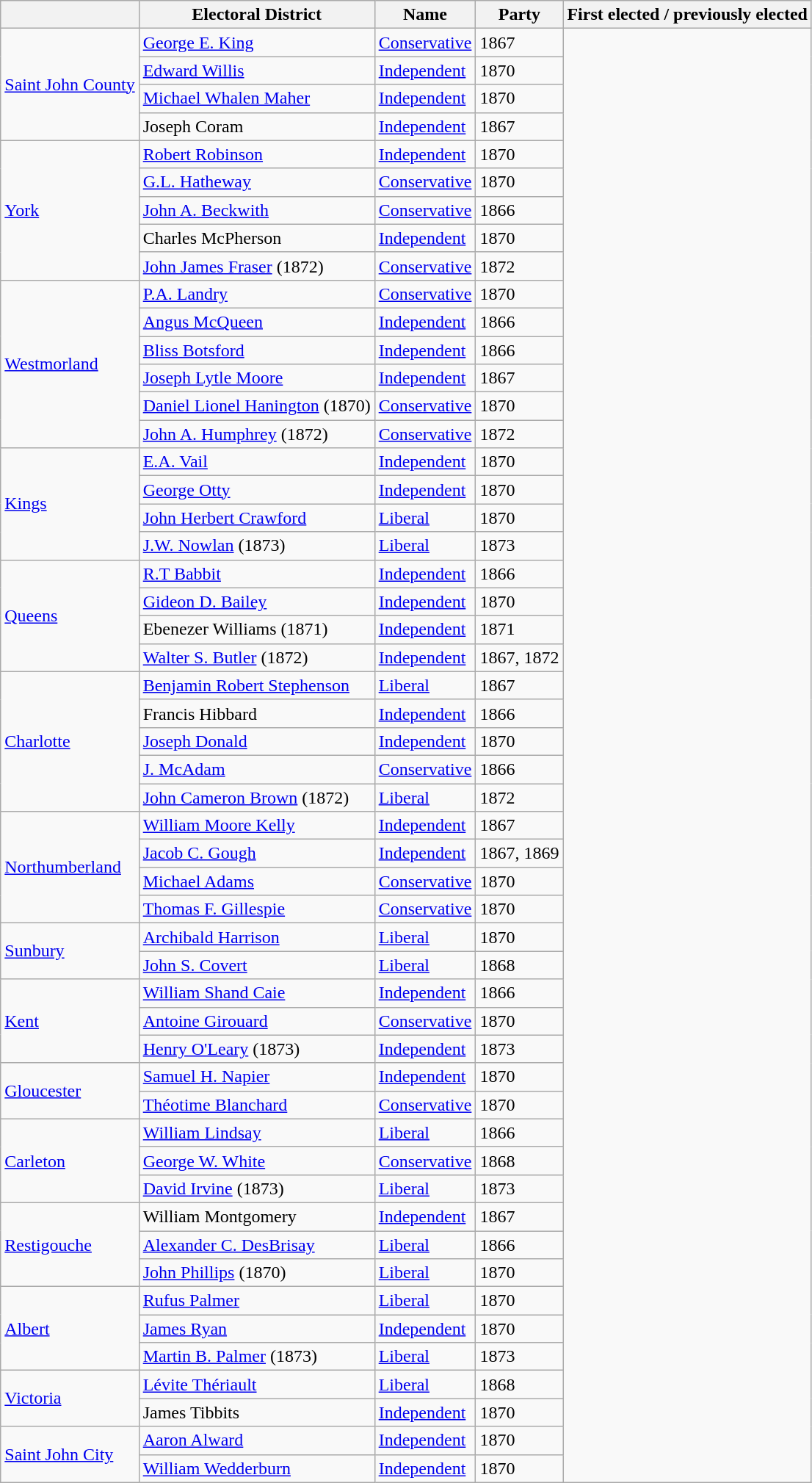<table class="wikitable sortable">
<tr>
<th></th>
<th>Electoral District</th>
<th>Name</th>
<th>Party</th>
<th>First elected / previously elected</th>
</tr>
<tr>
<td rowspan="4"><a href='#'>Saint John County</a></td>
<td><a href='#'>George E. King</a></td>
<td><a href='#'>Conservative</a></td>
<td>1867</td>
</tr>
<tr>
<td><a href='#'>Edward Willis</a></td>
<td><a href='#'>Independent</a></td>
<td>1870</td>
</tr>
<tr>
<td><a href='#'>Michael Whalen Maher</a></td>
<td><a href='#'>Independent</a></td>
<td>1870</td>
</tr>
<tr>
<td>Joseph Coram</td>
<td><a href='#'>Independent</a></td>
<td>1867</td>
</tr>
<tr>
<td rowspan="5"><a href='#'>York</a></td>
<td><a href='#'>Robert Robinson</a></td>
<td><a href='#'>Independent</a></td>
<td>1870</td>
</tr>
<tr>
<td><a href='#'>G.L. Hatheway</a></td>
<td><a href='#'>Conservative</a></td>
<td>1870</td>
</tr>
<tr>
<td><a href='#'>John A. Beckwith</a></td>
<td><a href='#'>Conservative</a></td>
<td>1866</td>
</tr>
<tr>
<td>Charles McPherson</td>
<td><a href='#'>Independent</a></td>
<td>1870</td>
</tr>
<tr>
<td><a href='#'>John James Fraser</a> (1872)</td>
<td><a href='#'>Conservative</a></td>
<td>1872</td>
</tr>
<tr>
<td rowspan="6"><a href='#'>Westmorland</a></td>
<td><a href='#'>P.A. Landry</a></td>
<td><a href='#'>Conservative</a></td>
<td>1870</td>
</tr>
<tr>
<td><a href='#'>Angus McQueen</a></td>
<td><a href='#'>Independent</a></td>
<td>1866</td>
</tr>
<tr>
<td><a href='#'>Bliss Botsford</a></td>
<td><a href='#'>Independent</a></td>
<td>1866</td>
</tr>
<tr>
<td><a href='#'>Joseph Lytle Moore</a></td>
<td><a href='#'>Independent</a></td>
<td>1867</td>
</tr>
<tr>
<td><a href='#'>Daniel Lionel Hanington</a> (1870)</td>
<td><a href='#'>Conservative</a></td>
<td>1870</td>
</tr>
<tr>
<td><a href='#'>John A. Humphrey</a> (1872)</td>
<td><a href='#'>Conservative</a></td>
<td>1872</td>
</tr>
<tr>
<td rowspan="4"><a href='#'>Kings</a></td>
<td><a href='#'>E.A. Vail</a></td>
<td><a href='#'>Independent</a></td>
<td>1870</td>
</tr>
<tr>
<td><a href='#'>George Otty</a></td>
<td><a href='#'>Independent</a></td>
<td>1870</td>
</tr>
<tr>
<td><a href='#'>John Herbert Crawford</a></td>
<td><a href='#'>Liberal</a></td>
<td>1870</td>
</tr>
<tr>
<td><a href='#'>J.W. Nowlan</a> (1873)</td>
<td><a href='#'>Liberal</a></td>
<td>1873</td>
</tr>
<tr>
<td rowspan="4"><a href='#'>Queens</a></td>
<td><a href='#'>R.T Babbit</a></td>
<td><a href='#'>Independent</a></td>
<td>1866</td>
</tr>
<tr>
<td><a href='#'>Gideon D. Bailey</a></td>
<td><a href='#'>Independent</a></td>
<td>1870</td>
</tr>
<tr>
<td>Ebenezer Williams (1871)</td>
<td><a href='#'>Independent</a></td>
<td>1871</td>
</tr>
<tr>
<td><a href='#'>Walter S. Butler</a> (1872)</td>
<td><a href='#'>Independent</a></td>
<td>1867, 1872</td>
</tr>
<tr>
<td rowspan="5"><a href='#'>Charlotte</a></td>
<td><a href='#'>Benjamin Robert Stephenson</a></td>
<td><a href='#'>Liberal</a></td>
<td>1867</td>
</tr>
<tr>
<td>Francis Hibbard</td>
<td><a href='#'>Independent</a></td>
<td>1866</td>
</tr>
<tr>
<td><a href='#'>Joseph Donald</a></td>
<td><a href='#'>Independent</a></td>
<td>1870</td>
</tr>
<tr>
<td><a href='#'>J. McAdam</a></td>
<td><a href='#'>Conservative</a></td>
<td>1866</td>
</tr>
<tr>
<td><a href='#'>John Cameron Brown</a> (1872)</td>
<td><a href='#'>Liberal</a></td>
<td>1872</td>
</tr>
<tr>
<td rowspan="4"><a href='#'>Northumberland</a></td>
<td><a href='#'>William Moore Kelly</a></td>
<td><a href='#'>Independent</a></td>
<td>1867</td>
</tr>
<tr>
<td><a href='#'>Jacob C. Gough</a></td>
<td><a href='#'>Independent</a></td>
<td>1867, 1869</td>
</tr>
<tr>
<td><a href='#'>Michael Adams</a></td>
<td><a href='#'>Conservative</a></td>
<td>1870</td>
</tr>
<tr>
<td><a href='#'>Thomas F. Gillespie</a></td>
<td><a href='#'>Conservative</a></td>
<td>1870</td>
</tr>
<tr>
<td rowspan="2"><a href='#'>Sunbury</a></td>
<td><a href='#'>Archibald Harrison</a></td>
<td><a href='#'>Liberal</a></td>
<td>1870</td>
</tr>
<tr>
<td><a href='#'>John S. Covert</a></td>
<td><a href='#'>Liberal</a></td>
<td>1868</td>
</tr>
<tr>
<td rowspan="3"><a href='#'>Kent</a></td>
<td><a href='#'>William Shand Caie</a></td>
<td><a href='#'>Independent</a></td>
<td>1866</td>
</tr>
<tr>
<td><a href='#'>Antoine Girouard</a></td>
<td><a href='#'>Conservative</a></td>
<td>1870</td>
</tr>
<tr>
<td><a href='#'>Henry O'Leary</a> (1873)</td>
<td><a href='#'>Independent</a></td>
<td>1873</td>
</tr>
<tr>
<td rowspan="2"><a href='#'>Gloucester</a></td>
<td><a href='#'>Samuel H. Napier</a></td>
<td><a href='#'>Independent</a></td>
<td>1870</td>
</tr>
<tr>
<td><a href='#'>Théotime Blanchard</a></td>
<td><a href='#'>Conservative</a></td>
<td>1870</td>
</tr>
<tr>
<td rowspan="3"><a href='#'>Carleton</a></td>
<td><a href='#'>William Lindsay</a></td>
<td><a href='#'>Liberal</a></td>
<td>1866</td>
</tr>
<tr>
<td><a href='#'>George W. White</a></td>
<td><a href='#'>Conservative</a></td>
<td>1868</td>
</tr>
<tr>
<td><a href='#'>David Irvine</a> (1873)</td>
<td><a href='#'>Liberal</a></td>
<td>1873</td>
</tr>
<tr>
<td rowspan="3"><a href='#'>Restigouche</a></td>
<td>William Montgomery</td>
<td><a href='#'>Independent</a></td>
<td>1867</td>
</tr>
<tr>
<td><a href='#'>Alexander C. DesBrisay</a></td>
<td><a href='#'>Liberal</a></td>
<td>1866</td>
</tr>
<tr>
<td><a href='#'>John Phillips</a> (1870)</td>
<td><a href='#'>Liberal</a></td>
<td>1870</td>
</tr>
<tr>
<td rowspan="3"><a href='#'>Albert</a></td>
<td><a href='#'>Rufus Palmer</a></td>
<td><a href='#'>Liberal</a></td>
<td>1870</td>
</tr>
<tr>
<td><a href='#'>James Ryan</a></td>
<td><a href='#'>Independent</a></td>
<td>1870</td>
</tr>
<tr>
<td><a href='#'>Martin B. Palmer</a> (1873)</td>
<td><a href='#'>Liberal</a></td>
<td>1873</td>
</tr>
<tr>
<td rowspan="2"><a href='#'>Victoria</a></td>
<td><a href='#'>Lévite Thériault</a></td>
<td><a href='#'>Liberal</a></td>
<td>1868</td>
</tr>
<tr>
<td>James Tibbits</td>
<td><a href='#'>Independent</a></td>
<td>1870</td>
</tr>
<tr>
<td rowspan="2"><a href='#'>Saint John City</a></td>
<td><a href='#'>Aaron Alward</a></td>
<td><a href='#'>Independent</a></td>
<td>1870</td>
</tr>
<tr>
<td><a href='#'>William Wedderburn</a></td>
<td><a href='#'>Independent</a></td>
<td>1870</td>
</tr>
</table>
